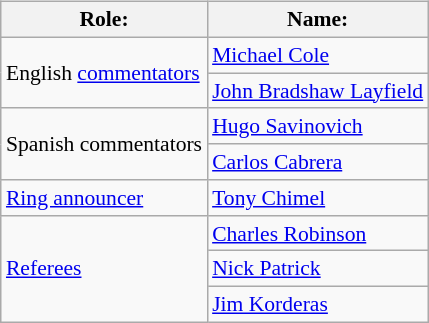<table class="wikitable" border="1" style="font-size:90%; margin:0.5em 0 0.5em 1em; float:right; clear:right;">
<tr>
<th>Role:</th>
<th>Name:</th>
</tr>
<tr>
<td rowspan="2">English <a href='#'>commentators</a></td>
<td><a href='#'>Michael Cole</a></td>
</tr>
<tr>
<td><a href='#'>John Bradshaw Layfield</a></td>
</tr>
<tr>
<td rowspan="2">Spanish commentators</td>
<td><a href='#'>Hugo Savinovich</a></td>
</tr>
<tr>
<td><a href='#'>Carlos Cabrera</a></td>
</tr>
<tr>
<td><a href='#'>Ring announcer</a></td>
<td><a href='#'>Tony Chimel</a></td>
</tr>
<tr>
<td rowspan="3"><a href='#'>Referees</a></td>
<td><a href='#'>Charles Robinson</a></td>
</tr>
<tr>
<td><a href='#'>Nick Patrick</a></td>
</tr>
<tr>
<td><a href='#'>Jim Korderas</a></td>
</tr>
</table>
